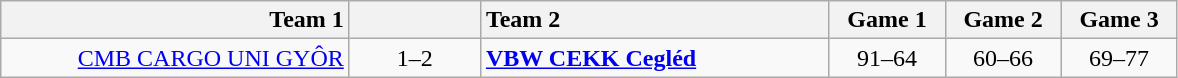<table class=wikitable style="text-align:center">
<tr>
<th style="width:225px; text-align:right;">Team 1</th>
<th style="width:80px;"></th>
<th style="width:225px; text-align:left;">Team 2</th>
<th style="width:70px;">Game 1</th>
<th style="width:70px;">Game 2</th>
<th style="width:70px;">Game 3</th>
</tr>
<tr>
<td align=right><a href='#'>CMB CARGO UNI GYÔR</a></td>
<td>1–2</td>
<td align=left><strong><a href='#'>VBW CEKK Cegléd</a></strong></td>
<td>91–64</td>
<td>60–66</td>
<td>69–77</td>
</tr>
</table>
